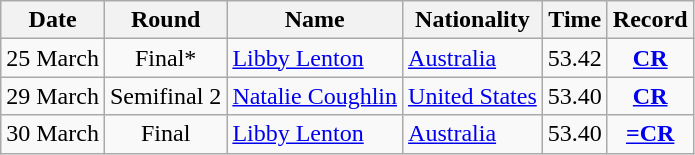<table class="wikitable" style="text-align:center">
<tr>
<th>Date</th>
<th>Round</th>
<th>Name</th>
<th>Nationality</th>
<th>Time</th>
<th>Record</th>
</tr>
<tr>
<td>25 March</td>
<td>Final*</td>
<td align="left"><a href='#'>Libby Lenton</a></td>
<td align="left"> <a href='#'>Australia</a></td>
<td>53.42</td>
<td><strong><a href='#'>CR</a></strong></td>
</tr>
<tr>
<td>29 March</td>
<td>Semifinal 2</td>
<td align="left"><a href='#'>Natalie Coughlin</a></td>
<td align="left"> <a href='#'>United States</a></td>
<td>53.40</td>
<td><strong><a href='#'>CR</a></strong></td>
</tr>
<tr>
<td>30 March</td>
<td>Final</td>
<td align="left"><a href='#'>Libby Lenton</a></td>
<td align="left"> <a href='#'>Australia</a></td>
<td>53.40</td>
<td><strong><a href='#'>=CR</a></strong></td>
</tr>
</table>
